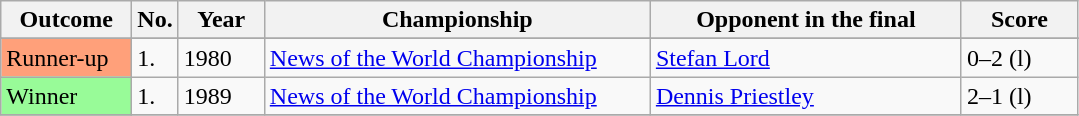<table class="wikitable">
<tr>
<th width="80">Outcome</th>
<th width="20">No.</th>
<th width="50">Year</th>
<th style="width:250px;">Championship</th>
<th style="width:200px;">Opponent in the final</th>
<th width="70">Score</th>
</tr>
<tr>
</tr>
<tr>
<td style="background:#ffa07a;">Runner-up</td>
<td>1.</td>
<td>1980</td>
<td><a href='#'>News of the World Championship</a></td>
<td> <a href='#'>Stefan Lord</a></td>
<td>0–2 (l)</td>
</tr>
<tr>
<td style="background:#98FB98;">Winner</td>
<td>1.</td>
<td>1989</td>
<td><a href='#'>News of the World Championship</a></td>
<td> <a href='#'>Dennis Priestley</a></td>
<td>2–1 (l)</td>
</tr>
<tr>
</tr>
</table>
